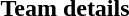<table class="collapsible" width="100%" border="0">
<tr>
<th>Team details</th>
</tr>
</table>
